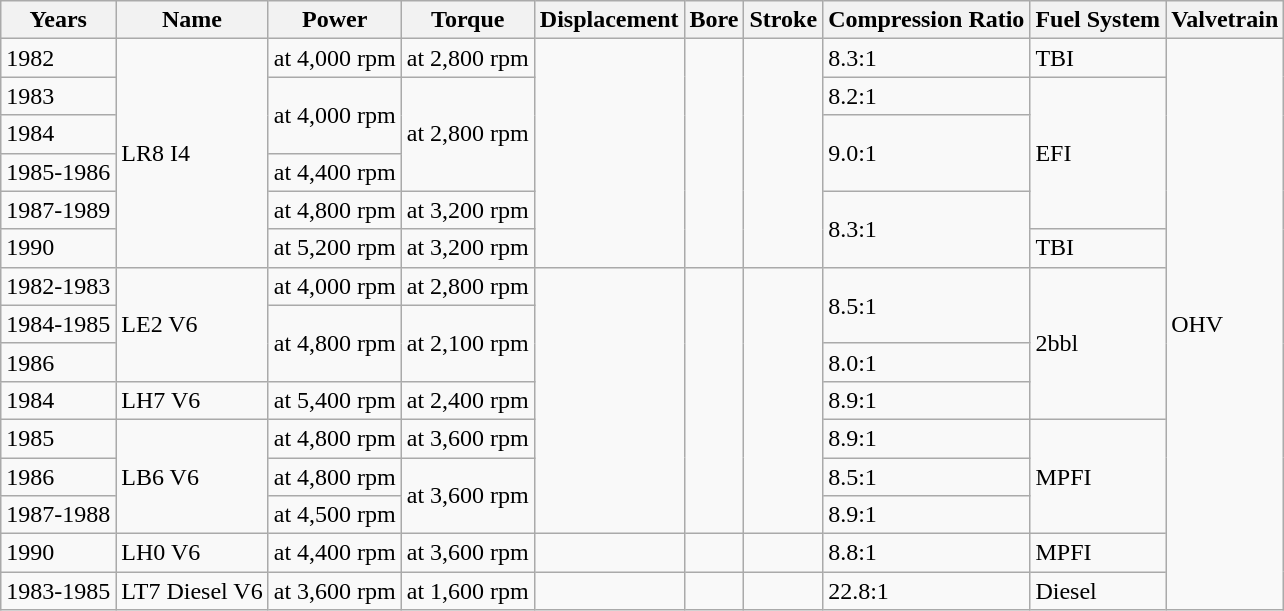<table class="wikitable">
<tr>
<th>Years</th>
<th>Name</th>
<th>Power</th>
<th>Torque</th>
<th>Displacement</th>
<th>Bore</th>
<th>Stroke</th>
<th>Compression Ratio</th>
<th>Fuel System</th>
<th>Valvetrain</th>
</tr>
<tr>
<td>1982</td>
<td rowspan="6">LR8 I4</td>
<td> at 4,000 rpm</td>
<td> at 2,800 rpm</td>
<td rowspan="6"></td>
<td rowspan="6"></td>
<td rowspan="6"></td>
<td>8.3:1</td>
<td>TBI</td>
<td rowspan="15">OHV</td>
</tr>
<tr>
<td>1983</td>
<td rowspan="2"> at 4,000 rpm</td>
<td rowspan="3"> at 2,800 rpm</td>
<td>8.2:1</td>
<td rowspan="4">EFI</td>
</tr>
<tr>
<td>1984</td>
<td rowspan="2">9.0:1</td>
</tr>
<tr>
<td>1985-1986</td>
<td> at 4,400 rpm</td>
</tr>
<tr>
<td>1987-1989</td>
<td> at 4,800 rpm</td>
<td> at 3,200 rpm</td>
<td rowspan="2">8.3:1</td>
</tr>
<tr>
<td>1990</td>
<td> at 5,200 rpm</td>
<td> at 3,200 rpm</td>
<td>TBI</td>
</tr>
<tr>
<td>1982-1983</td>
<td rowspan="3">LE2 V6</td>
<td> at 4,000 rpm</td>
<td> at 2,800 rpm</td>
<td rowspan="7"></td>
<td rowspan="7"></td>
<td rowspan="7"></td>
<td rowspan="2">8.5:1</td>
<td rowspan="4">2bbl</td>
</tr>
<tr>
<td>1984-1985</td>
<td rowspan="2"> at 4,800 rpm</td>
<td rowspan="2"> at 2,100 rpm</td>
</tr>
<tr>
<td>1986</td>
<td>8.0:1</td>
</tr>
<tr>
<td>1984</td>
<td>LH7 V6</td>
<td> at 5,400 rpm</td>
<td> at 2,400 rpm</td>
<td>8.9:1</td>
</tr>
<tr>
<td>1985</td>
<td rowspan="3">LB6 V6</td>
<td> at 4,800 rpm</td>
<td> at 3,600 rpm</td>
<td>8.9:1</td>
<td rowspan="3">MPFI</td>
</tr>
<tr>
<td>1986</td>
<td> at 4,800 rpm</td>
<td rowspan="2"> at 3,600 rpm</td>
<td>8.5:1</td>
</tr>
<tr>
<td>1987-1988</td>
<td> at 4,500 rpm</td>
<td>8.9:1</td>
</tr>
<tr>
<td>1990</td>
<td>LH0 V6</td>
<td> at 4,400 rpm</td>
<td> at 3,600 rpm</td>
<td></td>
<td></td>
<td></td>
<td>8.8:1</td>
<td>MPFI</td>
</tr>
<tr>
<td>1983-1985</td>
<td>LT7 Diesel V6</td>
<td> at 3,600 rpm</td>
<td> at 1,600 rpm</td>
<td></td>
<td></td>
<td></td>
<td>22.8:1</td>
<td>Diesel</td>
</tr>
</table>
